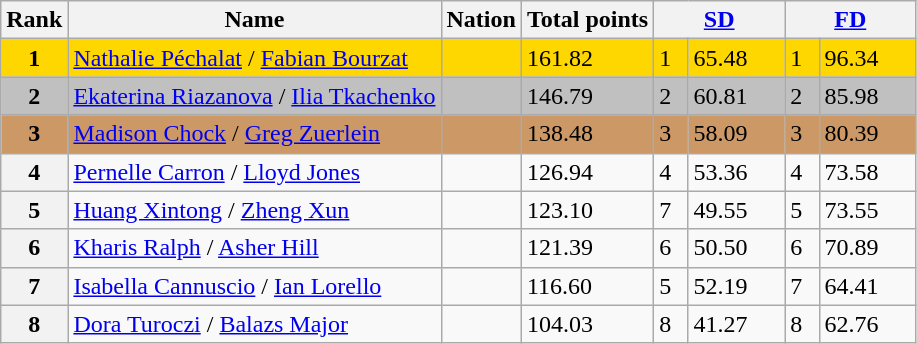<table class="wikitable sortable">
<tr>
<th>Rank</th>
<th>Name</th>
<th>Nation</th>
<th>Total points</th>
<th colspan="2" width="80px"><a href='#'>SD</a></th>
<th colspan="2" width="80px"><a href='#'>FD</a></th>
</tr>
<tr bgcolor="gold">
<td align="center"><strong>1</strong></td>
<td><a href='#'>Nathalie Péchalat</a> / <a href='#'>Fabian Bourzat</a></td>
<td></td>
<td>161.82</td>
<td>1</td>
<td>65.48</td>
<td>1</td>
<td>96.34</td>
</tr>
<tr bgcolor="silver">
<td align="center"><strong>2</strong></td>
<td><a href='#'>Ekaterina Riazanova</a> / <a href='#'>Ilia Tkachenko</a></td>
<td></td>
<td>146.79</td>
<td>2</td>
<td>60.81</td>
<td>2</td>
<td>85.98</td>
</tr>
<tr bgcolor="cc9966">
<td align="center"><strong>3</strong></td>
<td><a href='#'>Madison Chock</a> / <a href='#'>Greg Zuerlein</a></td>
<td></td>
<td>138.48</td>
<td>3</td>
<td>58.09</td>
<td>3</td>
<td>80.39</td>
</tr>
<tr>
<th>4</th>
<td><a href='#'>Pernelle Carron</a> / <a href='#'>Lloyd Jones</a></td>
<td></td>
<td>126.94</td>
<td>4</td>
<td>53.36</td>
<td>4</td>
<td>73.58</td>
</tr>
<tr>
<th>5</th>
<td><a href='#'>Huang Xintong</a> / <a href='#'>Zheng Xun</a></td>
<td></td>
<td>123.10</td>
<td>7</td>
<td>49.55</td>
<td>5</td>
<td>73.55</td>
</tr>
<tr>
<th>6</th>
<td><a href='#'>Kharis Ralph</a> / <a href='#'>Asher Hill</a></td>
<td></td>
<td>121.39</td>
<td>6</td>
<td>50.50</td>
<td>6</td>
<td>70.89</td>
</tr>
<tr>
<th>7</th>
<td><a href='#'>Isabella Cannuscio</a> / <a href='#'>Ian Lorello</a></td>
<td></td>
<td>116.60</td>
<td>5</td>
<td>52.19</td>
<td>7</td>
<td>64.41</td>
</tr>
<tr>
<th>8</th>
<td><a href='#'>Dora Turoczi</a> / <a href='#'>Balazs Major</a></td>
<td></td>
<td>104.03</td>
<td>8</td>
<td>41.27</td>
<td>8</td>
<td>62.76</td>
</tr>
</table>
